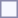<table style="border:1px solid #8888aa; background-color:#f7f8ff; padding:5px; font-size:95%; margin: 0px 12px 12px 0px;">
</table>
